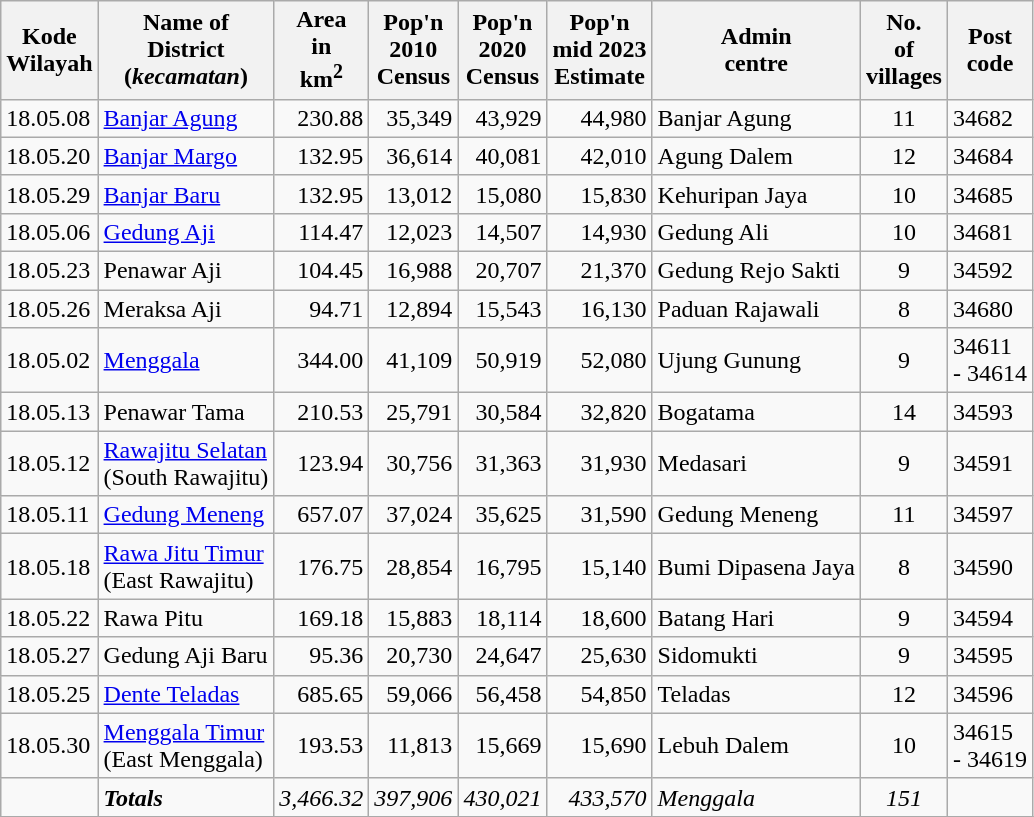<table class="wikitable sortable">
<tr>
<th>Kode <br>Wilayah</th>
<th>Name of<br>District<br>(<em>kecamatan</em>)</th>
<th>Area <br>in <br>km<sup>2</sup></th>
<th>Pop'n <br>2010<br>Census</th>
<th>Pop'n <br>2020<br>Census</th>
<th>Pop'n <br>mid 2023<br>Estimate</th>
<th>Admin<br>centre</th>
<th>No.<br>of<br>villages</th>
<th>Post<br>code</th>
</tr>
<tr>
<td>18.05.08</td>
<td><a href='#'>Banjar Agung</a></td>
<td align="right">230.88</td>
<td align="right">35,349</td>
<td align="right">43,929</td>
<td align="right">44,980</td>
<td>Banjar Agung</td>
<td align="center">11</td>
<td>34682</td>
</tr>
<tr>
<td>18.05.20</td>
<td><a href='#'>Banjar Margo</a></td>
<td align="right">132.95</td>
<td align="right">36,614</td>
<td align="right">40,081</td>
<td align="right">42,010</td>
<td>Agung Dalem</td>
<td align="center">12</td>
<td>34684</td>
</tr>
<tr>
<td>18.05.29</td>
<td><a href='#'>Banjar Baru</a></td>
<td align="right">132.95</td>
<td align="right">13,012</td>
<td align="right">15,080</td>
<td align="right">15,830</td>
<td>Kehuripan Jaya</td>
<td align="center">10</td>
<td>34685</td>
</tr>
<tr>
<td>18.05.06</td>
<td><a href='#'>Gedung Aji</a></td>
<td align="right">114.47</td>
<td align="right">12,023</td>
<td align="right">14,507</td>
<td align="right">14,930</td>
<td>Gedung Ali</td>
<td align="center">10</td>
<td>34681</td>
</tr>
<tr>
<td>18.05.23</td>
<td>Penawar Aji</td>
<td align="right">104.45</td>
<td align="right">16,988</td>
<td align="right">20,707</td>
<td align="right">21,370</td>
<td>Gedung Rejo Sakti</td>
<td align="center">9</td>
<td>34592</td>
</tr>
<tr>
<td>18.05.26</td>
<td>Meraksa Aji</td>
<td align="right">94.71</td>
<td align="right">12,894</td>
<td align="right">15,543</td>
<td align="right">16,130</td>
<td>Paduan Rajawali</td>
<td align="center">8</td>
<td>34680</td>
</tr>
<tr>
<td>18.05.02</td>
<td><a href='#'>Menggala</a></td>
<td align="right">344.00</td>
<td align="right">41,109</td>
<td align="right">50,919</td>
<td align="right">52,080</td>
<td>Ujung Gunung</td>
<td align="center">9</td>
<td>34611<br>- 34614</td>
</tr>
<tr>
<td>18.05.13</td>
<td>Penawar Tama</td>
<td align="right">210.53</td>
<td align="right">25,791</td>
<td align="right">30,584</td>
<td align="right">32,820</td>
<td>Bogatama</td>
<td align="center">14</td>
<td>34593</td>
</tr>
<tr>
<td>18.05.12</td>
<td><a href='#'>Rawajitu Selatan</a> <br>(South Rawajitu)</td>
<td align="right">123.94</td>
<td align="right">30,756</td>
<td align="right">31,363</td>
<td align="right">31,930</td>
<td>Medasari</td>
<td align="center">9</td>
<td>34591</td>
</tr>
<tr>
<td>18.05.11</td>
<td><a href='#'>Gedung Meneng</a></td>
<td align="right">657.07</td>
<td align="right">37,024</td>
<td align="right">35,625</td>
<td align="right">31,590</td>
<td>Gedung Meneng</td>
<td align="center">11</td>
<td>34597</td>
</tr>
<tr>
<td>18.05.18</td>
<td><a href='#'>Rawa Jitu Timur</a> <br>(East Rawajitu)</td>
<td align="right">176.75</td>
<td align="right">28,854</td>
<td align="right">16,795</td>
<td align="right">15,140</td>
<td>Bumi Dipasena Jaya</td>
<td align="center">8</td>
<td>34590</td>
</tr>
<tr>
<td>18.05.22</td>
<td>Rawa Pitu</td>
<td align="right">169.18</td>
<td align="right">15,883</td>
<td align="right">18,114</td>
<td align="right">18,600</td>
<td>Batang Hari</td>
<td align="center">9</td>
<td>34594</td>
</tr>
<tr>
<td>18.05.27</td>
<td>Gedung Aji Baru</td>
<td align="right">95.36</td>
<td align="right">20,730</td>
<td align="right">24,647</td>
<td align="right">25,630</td>
<td>Sidomukti</td>
<td align="center">9</td>
<td>34595</td>
</tr>
<tr>
<td>18.05.25</td>
<td><a href='#'>Dente Teladas</a></td>
<td align="right">685.65</td>
<td align="right">59,066</td>
<td align="right">56,458</td>
<td align="right">54,850</td>
<td>Teladas</td>
<td align="center">12</td>
<td>34596</td>
</tr>
<tr>
<td>18.05.30</td>
<td><a href='#'>Menggala Timur</a> <br>(East Menggala)</td>
<td align="right">193.53</td>
<td align="right">11,813</td>
<td align="right">15,669</td>
<td align="right">15,690</td>
<td>Lebuh Dalem</td>
<td align="center">10</td>
<td>34615<br>- 34619</td>
</tr>
<tr>
<td></td>
<td><strong><em>Totals</em></strong></td>
<td align="right"><em>3,466.32</em></td>
<td align="right"><em>397,906</em></td>
<td align="right"><em>430,021</em></td>
<td align="right"><em>433,570</em></td>
<td><em>Menggala</em></td>
<td align="center"><em>151</em></td>
<td></td>
</tr>
<tr>
</tr>
</table>
